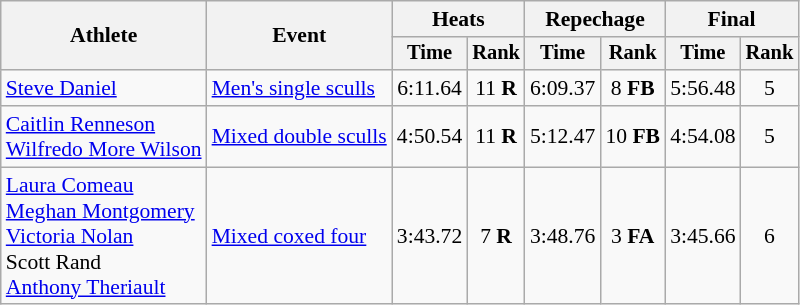<table class="wikitable" style="font-size:90%;">
<tr>
<th rowspan="2">Athlete</th>
<th rowspan="2">Event</th>
<th colspan="2">Heats</th>
<th colspan="2">Repechage</th>
<th colspan="2">Final</th>
</tr>
<tr style="font-size:95%">
<th>Time</th>
<th>Rank</th>
<th>Time</th>
<th>Rank</th>
<th>Time</th>
<th>Rank</th>
</tr>
<tr>
<td align=left><a href='#'>Steve Daniel</a></td>
<td align=left><a href='#'>Men's single sculls</a></td>
<td align=center>6:11.64</td>
<td align=center>11 <strong>R</strong></td>
<td align=center>6:09.37</td>
<td align=center>8 <strong>FB</strong></td>
<td align=center>5:56.48</td>
<td align=center>5</td>
</tr>
<tr>
<td align=left><a href='#'>Caitlin Renneson</a><br> <a href='#'>Wilfredo More Wilson</a></td>
<td align=left><a href='#'>Mixed double sculls</a></td>
<td align=center>4:50.54</td>
<td align=center>11 <strong>R</strong></td>
<td align=center>5:12.47</td>
<td align=center>10 <strong>FB</strong></td>
<td align=center>4:54.08</td>
<td align=center>5</td>
</tr>
<tr>
<td align=left><a href='#'>Laura Comeau</a><br> <a href='#'>Meghan Montgomery</a><br> <a href='#'>Victoria Nolan</a><br> Scott Rand<br> <a href='#'>Anthony Theriault</a></td>
<td align=left><a href='#'>Mixed coxed four</a></td>
<td align=center>3:43.72</td>
<td align=center>7 <strong>R</strong></td>
<td align=center>3:48.76</td>
<td align=center>3 <strong>FA</strong></td>
<td align=center>3:45.66</td>
<td align=center>6</td>
</tr>
</table>
